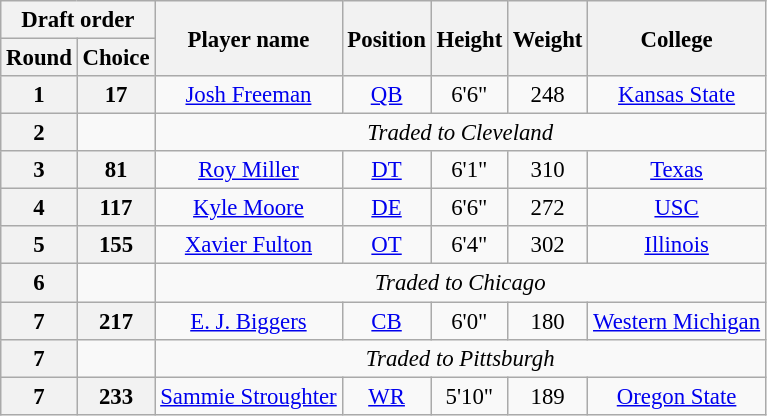<table class="wikitable" style="font-size: 95%;">
<tr>
<th colspan="2">Draft order</th>
<th rowspan="2">Player name</th>
<th rowspan="2">Position</th>
<th rowspan="2">Height</th>
<th rowspan="2">Weight</th>
<th rowspan="2">College</th>
</tr>
<tr>
<th>Round</th>
<th>Choice</th>
</tr>
<tr>
<th align="center">1</th>
<th align="center">17</th>
<td align="center"><a href='#'>Josh Freeman</a></td>
<td align="center"><a href='#'>QB</a></td>
<td align="center">6'6"</td>
<td align="center">248</td>
<td align="center"><a href='#'>Kansas State</a></td>
</tr>
<tr>
<th align="center">2</th>
<td align="center"> </td>
<td align="center" colspan="5"><em>Traded to Cleveland</em></td>
</tr>
<tr>
<th align="center">3</th>
<th align="center">81</th>
<td align="center"><a href='#'>Roy Miller</a></td>
<td align="center"><a href='#'>DT</a></td>
<td align="center">6'1"</td>
<td align="center">310</td>
<td align="center"><a href='#'>Texas</a></td>
</tr>
<tr>
<th align="center">4</th>
<th align="center">117</th>
<td align="center"><a href='#'>Kyle Moore</a></td>
<td align="center"><a href='#'>DE</a></td>
<td align="center">6'6"</td>
<td align="center">272</td>
<td align="center"><a href='#'>USC</a></td>
</tr>
<tr>
<th align="center">5</th>
<th align="center">155</th>
<td align="center"><a href='#'>Xavier Fulton</a></td>
<td align="center"><a href='#'>OT</a></td>
<td align="center">6'4"</td>
<td align="center">302</td>
<td align="center"><a href='#'>Illinois</a></td>
</tr>
<tr>
<th align="center">6</th>
<td align="center"> </td>
<td align="center" colspan="5"><em>Traded to Chicago</em></td>
</tr>
<tr>
<th align="center">7</th>
<th align="center">217</th>
<td align="center"><a href='#'>E. J. Biggers</a></td>
<td align="center"><a href='#'>CB</a></td>
<td align="center">6'0"</td>
<td align="center">180</td>
<td align="center"><a href='#'>Western Michigan</a></td>
</tr>
<tr>
<th align="center">7</th>
<td align="center"> </td>
<td align="center" colspan="5"><em>Traded to Pittsburgh</em></td>
</tr>
<tr>
<th align="center">7</th>
<th align="center">233</th>
<td align="center"><a href='#'>Sammie Stroughter</a></td>
<td align="center"><a href='#'>WR</a></td>
<td align="center">5'10"</td>
<td align="center">189</td>
<td align="center"><a href='#'>Oregon State</a></td>
</tr>
</table>
